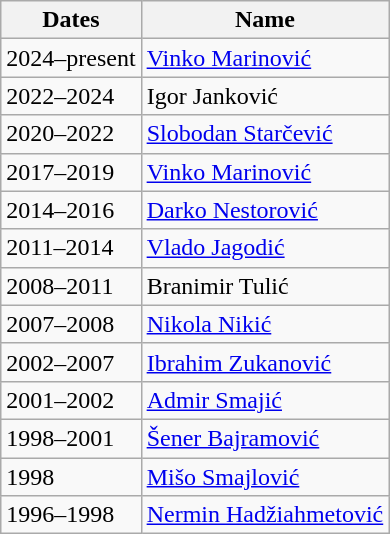<table class=wikitable>
<tr>
<th>Dates</th>
<th>Name</th>
</tr>
<tr>
<td>2024–present</td>
<td> <a href='#'>Vinko Marinović</a></td>
</tr>
<tr>
<td>2022–2024</td>
<td> Igor Janković</td>
</tr>
<tr>
<td>2020–2022</td>
<td> <a href='#'>Slobodan Starčević</a></td>
</tr>
<tr>
<td>2017–2019</td>
<td> <a href='#'>Vinko Marinović</a></td>
</tr>
<tr>
<td>2014–2016</td>
<td> <a href='#'>Darko Nestorović</a></td>
</tr>
<tr>
<td>2011–2014</td>
<td> <a href='#'>Vlado Jagodić</a></td>
</tr>
<tr>
<td>2008–2011</td>
<td> Branimir Tulić</td>
</tr>
<tr>
<td>2007–2008</td>
<td> <a href='#'>Nikola Nikić</a></td>
</tr>
<tr>
<td>2002–2007</td>
<td> <a href='#'>Ibrahim Zukanović</a></td>
</tr>
<tr>
<td>2001–2002</td>
<td> <a href='#'>Admir Smajić</a></td>
</tr>
<tr>
<td>1998–2001</td>
<td> <a href='#'>Šener Bajramović</a></td>
</tr>
<tr>
<td>1998</td>
<td> <a href='#'>Mišo Smajlović</a></td>
</tr>
<tr>
<td>1996–1998</td>
<td> <a href='#'>Nermin Hadžiahmetović</a></td>
</tr>
</table>
